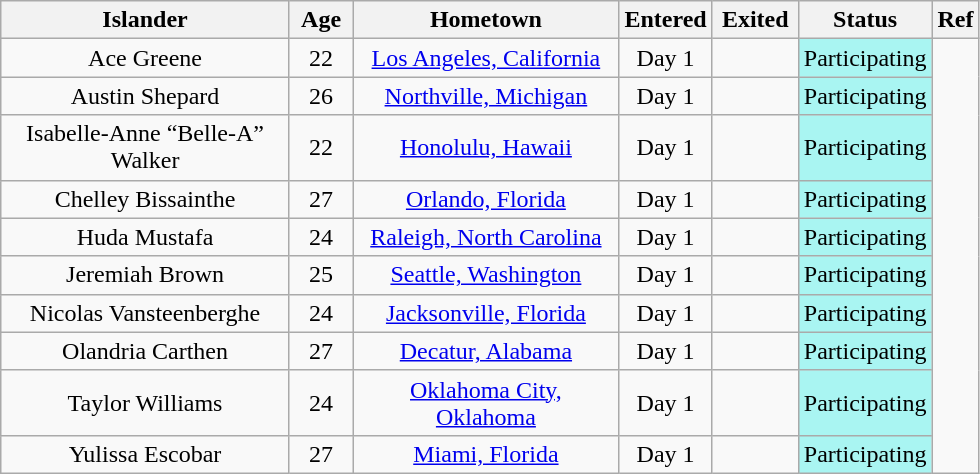<table class="wikitable sortable" style="text-align:center;">
<tr>
<th style="width:185px;"><strong>Islander</strong></th>
<th style="width:35px;"><strong>Age</strong></th>
<th style="width:170px;"><strong>Hometown</strong></th>
<th style="width:50px;"><strong>Entered</strong></th>
<th style="width:50px;"><strong>Exited</strong></th>
<th style="width:80px;"><strong>Status</strong></th>
<th style="width:20px;"><strong>Ref</strong></th>
</tr>
<tr>
<td>Ace Greene</td>
<td>22</td>
<td><a href='#'>Los Angeles, California</a></td>
<td>Day 1</td>
<td></td>
<td style="background:#A9F5F2;">Participating</td>
<td rowspan="10"></td>
</tr>
<tr>
<td>Austin Shepard</td>
<td>26</td>
<td><a href='#'>Northville, Michigan</a></td>
<td>Day 1</td>
<td></td>
<td style="background:#A9F5F2;">Participating</td>
</tr>
<tr>
<td>Isabelle-Anne “Belle-A” Walker</td>
<td>22</td>
<td><a href='#'>Honolulu, Hawaii</a></td>
<td>Day 1</td>
<td></td>
<td style="background:#A9F5F2;">Participating</td>
</tr>
<tr>
<td>Chelley Bissainthe</td>
<td>27</td>
<td><a href='#'>Orlando, Florida</a></td>
<td>Day 1</td>
<td></td>
<td style="background:#A9F5F2;">Participating</td>
</tr>
<tr>
<td>Huda Mustafa</td>
<td>24</td>
<td><a href='#'>Raleigh, North Carolina</a></td>
<td>Day 1</td>
<td></td>
<td style="background:#A9F5F2;">Participating</td>
</tr>
<tr>
<td>Jeremiah Brown</td>
<td>25</td>
<td><a href='#'>Seattle, Washington</a></td>
<td>Day 1</td>
<td></td>
<td style="background:#A9F5F2;">Participating</td>
</tr>
<tr>
<td>Nicolas Vansteenberghe</td>
<td>24</td>
<td><a href='#'>Jacksonville, Florida</a></td>
<td>Day 1</td>
<td></td>
<td style="background:#A9F5F2;">Participating</td>
</tr>
<tr>
<td>Olandria Carthen</td>
<td>27</td>
<td><a href='#'>Decatur, Alabama</a></td>
<td>Day 1</td>
<td></td>
<td style="background:#A9F5F2;">Participating</td>
</tr>
<tr>
<td>Taylor Williams</td>
<td>24</td>
<td><a href='#'>Oklahoma City, Oklahoma</a></td>
<td>Day 1</td>
<td></td>
<td style="background:#A9F5F2;">Participating</td>
</tr>
<tr>
<td>Yulissa Escobar</td>
<td>27</td>
<td><a href='#'>Miami, Florida</a></td>
<td>Day 1</td>
<td></td>
<td style="background:#A9F5F2;">Participating</td>
</tr>
</table>
